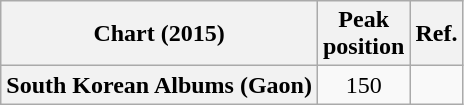<table class="wikitable plainrowheaders" style="text-align:center;">
<tr>
<th>Chart (2015)</th>
<th>Peak<br>position</th>
<th>Ref.</th>
</tr>
<tr>
<th scope="row">South Korean Albums (Gaon)</th>
<td>150</td>
<td></td>
</tr>
</table>
